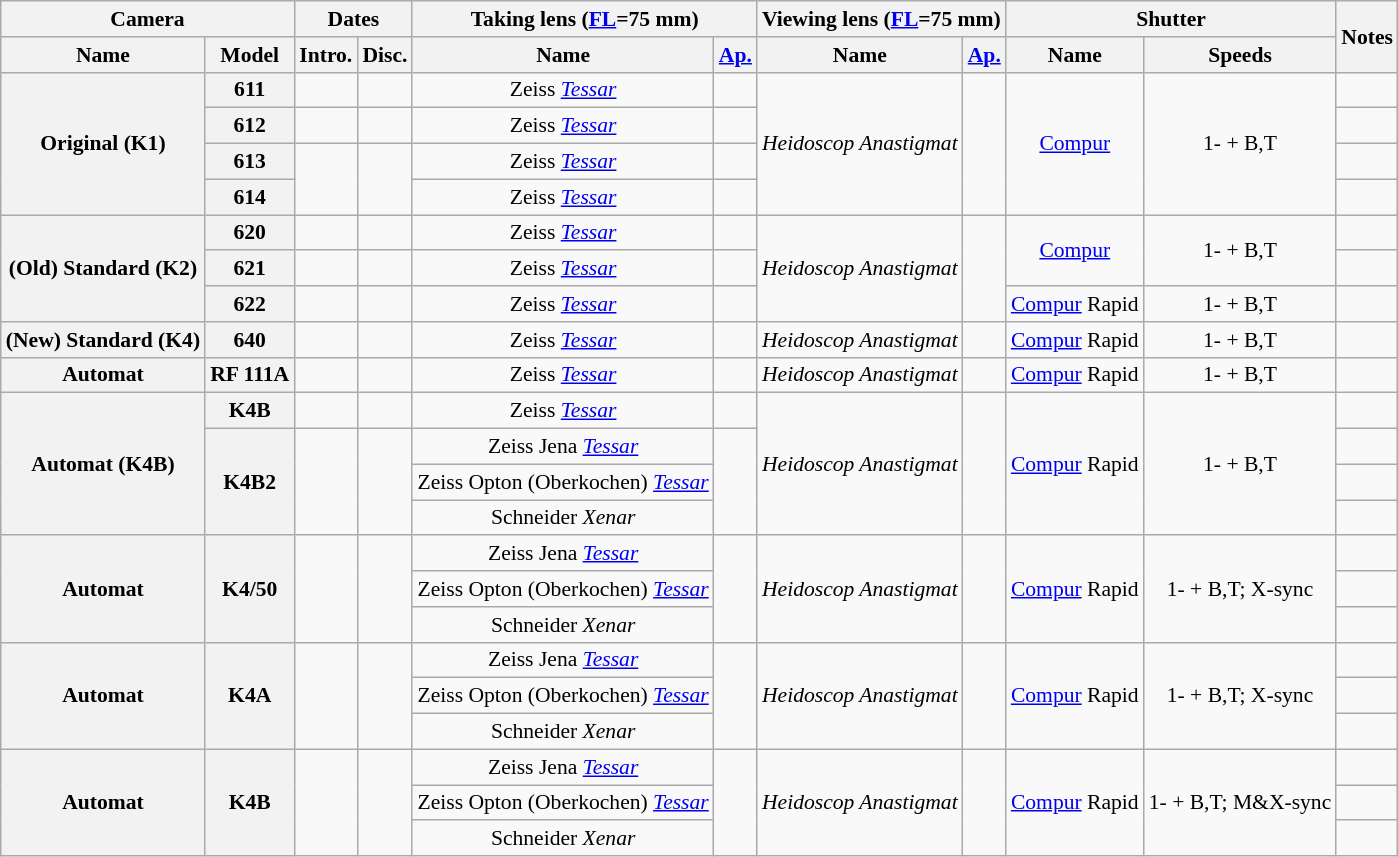<table class="wikitable sortable" style="font-size:90%;text-align:center;">
<tr>
<th colspan=2>Camera</th>
<th colspan=2>Dates</th>
<th colspan=2>Taking lens (<a href='#'>FL</a>=75 mm)</th>
<th colspan=2>Viewing lens (<a href='#'>FL</a>=75 mm)</th>
<th colspan=2>Shutter</th>
<th rowspan=2 class="unsortable">Notes</th>
</tr>
<tr>
<th>Name</th>
<th>Model</th>
<th>Intro.</th>
<th>Disc.</th>
<th>Name</th>
<th><a href='#'>Ap.</a></th>
<th>Name</th>
<th><a href='#'>Ap.</a></th>
<th>Name</th>
<th>Speeds</th>
</tr>
<tr>
<th rowspan=4>Original (K1)</th>
<th>611</th>
<td></td>
<td></td>
<td>Zeiss <em><a href='#'>Tessar</a></em></td>
<td></td>
<td rowspan=4><em>Heidoscop Anastigmat</em></td>
<td rowspan=4></td>
<td rowspan=4><a href='#'>Compur</a></td>
<td rowspan=4>1- + B,T</td>
<td style="font-size:90%;text-align:left;"></td>
</tr>
<tr>
<th>612</th>
<td></td>
<td></td>
<td>Zeiss <em><a href='#'>Tessar</a></em></td>
<td></td>
<td style="font-size:90%;text-align:left;"></td>
</tr>
<tr>
<th>613</th>
<td rowspan=2></td>
<td rowspan=2></td>
<td>Zeiss <em><a href='#'>Tessar</a></em></td>
<td></td>
<td style="font-size:90%;text-align:left;"></td>
</tr>
<tr>
<th>614</th>
<td>Zeiss <em><a href='#'>Tessar</a></em></td>
<td></td>
<td style="font-size:90%;text-align:left;"></td>
</tr>
<tr>
<th rowspan=3>(Old) Standard (K2)</th>
<th>620</th>
<td></td>
<td></td>
<td>Zeiss <em><a href='#'>Tessar</a></em></td>
<td></td>
<td rowspan=3><em>Heidoscop Anastigmat</em></td>
<td rowspan=3></td>
<td rowspan=2><a href='#'>Compur</a></td>
<td rowspan=2>1- + B,T</td>
<td style="font-size:90%;text-align:left;"></td>
</tr>
<tr>
<th>621</th>
<td></td>
<td></td>
<td>Zeiss <em><a href='#'>Tessar</a></em></td>
<td></td>
<td style="font-size:90%;text-align:left;"></td>
</tr>
<tr>
<th>622</th>
<td></td>
<td></td>
<td>Zeiss <em><a href='#'>Tessar</a></em></td>
<td></td>
<td><a href='#'>Compur</a> Rapid</td>
<td>1- + B,T</td>
<td style="font-size:90%;text-align:left;"></td>
</tr>
<tr>
<th>(New) Standard (K4)</th>
<th>640</th>
<td></td>
<td></td>
<td>Zeiss <em><a href='#'>Tessar</a></em></td>
<td></td>
<td><em>Heidoscop Anastigmat</em></td>
<td></td>
<td><a href='#'>Compur</a> Rapid</td>
<td>1- + B,T</td>
<td style="font-size:90%;text-align:left;"></td>
</tr>
<tr>
<th>Automat</th>
<th>RF 111A</th>
<td></td>
<td></td>
<td>Zeiss <em><a href='#'>Tessar</a></em></td>
<td></td>
<td><em>Heidoscop Anastigmat</em></td>
<td></td>
<td><a href='#'>Compur</a> Rapid</td>
<td>1- + B,T</td>
<td style="font-size:90%;text-align:left;"></td>
</tr>
<tr>
<th rowspan=4>Automat (K4B)</th>
<th>K4B</th>
<td></td>
<td></td>
<td>Zeiss <em><a href='#'>Tessar</a></em></td>
<td></td>
<td rowspan=4><em>Heidoscop Anastigmat</em></td>
<td rowspan=4></td>
<td rowspan=4><a href='#'>Compur</a> Rapid</td>
<td rowspan=4>1- + B,T</td>
<td style="font-size:90%;text-align:left;"></td>
</tr>
<tr>
<th rowspan=3>K4B2</th>
<td rowspan=3></td>
<td rowspan=3></td>
<td>Zeiss Jena <em><a href='#'>Tessar</a></em></td>
<td rowspan=3></td>
<td style="font-size:90%;text-align:left;"></td>
</tr>
<tr>
<td>Zeiss Opton (Oberkochen) <em><a href='#'>Tessar</a></em></td>
<td style="font-size:90%;text-align:left;"></td>
</tr>
<tr>
<td>Schneider <em>Xenar</em></td>
<td style="font-size:90%;text-align:left;"></td>
</tr>
<tr>
<th rowspan=3>Automat</th>
<th rowspan=3>K4/50</th>
<td rowspan=3></td>
<td rowspan=3></td>
<td>Zeiss Jena <em><a href='#'>Tessar</a></em></td>
<td rowspan=3></td>
<td rowspan=3><em>Heidoscop Anastigmat</em></td>
<td rowspan=3></td>
<td rowspan=3><a href='#'>Compur</a> Rapid</td>
<td rowspan=3>1- + B,T; X-sync</td>
<td style="font-size:90%;text-align:left;"></td>
</tr>
<tr>
<td>Zeiss Opton (Oberkochen) <em><a href='#'>Tessar</a></em></td>
<td style="font-size:90%;text-align:left;"></td>
</tr>
<tr>
<td>Schneider <em>Xenar</em></td>
<td style="font-size:90%;text-align:left;"></td>
</tr>
<tr>
<th rowspan=3>Automat</th>
<th rowspan=3>K4A</th>
<td rowspan=3></td>
<td rowspan=3></td>
<td>Zeiss Jena <em><a href='#'>Tessar</a></em></td>
<td rowspan=3></td>
<td rowspan=3><em>Heidoscop Anastigmat</em></td>
<td rowspan=3></td>
<td rowspan=3><a href='#'>Compur</a> Rapid</td>
<td rowspan=3>1- + B,T; X-sync</td>
<td style="font-size:90%;text-align:left;"></td>
</tr>
<tr>
<td>Zeiss Opton (Oberkochen) <em><a href='#'>Tessar</a></em></td>
<td style="font-size:90%;text-align:left;"></td>
</tr>
<tr>
<td>Schneider <em>Xenar</em></td>
<td style="font-size:90%;text-align:left;"></td>
</tr>
<tr>
<th rowspan=3>Automat</th>
<th rowspan=3>K4B</th>
<td rowspan=3></td>
<td rowspan=3></td>
<td>Zeiss Jena <em><a href='#'>Tessar</a></em></td>
<td rowspan=3></td>
<td rowspan=3><em>Heidoscop Anastigmat</em></td>
<td rowspan=3></td>
<td rowspan=3><a href='#'>Compur</a> Rapid</td>
<td rowspan=3>1- + B,T; M&X-sync</td>
<td style="font-size:90%;text-align:left;"></td>
</tr>
<tr>
<td>Zeiss Opton (Oberkochen) <em><a href='#'>Tessar</a></em></td>
<td style="font-size:90%;text-align:left;"></td>
</tr>
<tr>
<td>Schneider <em>Xenar</em></td>
<td style="font-size:90%;text-align:left;"></td>
</tr>
</table>
